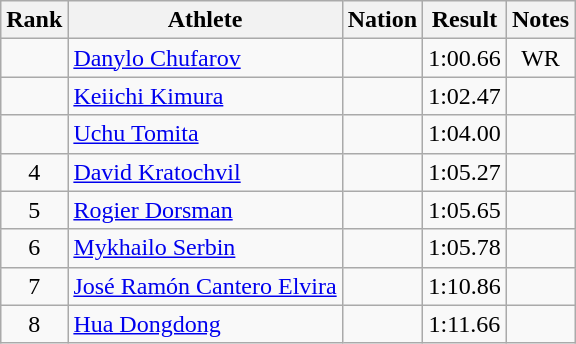<table class="wikitable sortable" style="text-align:center">
<tr>
<th>Rank</th>
<th>Athlete</th>
<th>Nation</th>
<th>Result</th>
<th>Notes</th>
</tr>
<tr>
<td></td>
<td align=left><a href='#'>Danylo Chufarov</a></td>
<td align=left></td>
<td>1:00.66</td>
<td>WR</td>
</tr>
<tr>
<td></td>
<td align=left><a href='#'>Keiichi Kimura</a></td>
<td align=left></td>
<td>1:02.47</td>
<td></td>
</tr>
<tr>
<td></td>
<td align=left><a href='#'>Uchu Tomita</a></td>
<td align=left></td>
<td>1:04.00</td>
<td></td>
</tr>
<tr>
<td>4</td>
<td align=left><a href='#'>David Kratochvil</a></td>
<td align=left></td>
<td>1:05.27</td>
<td></td>
</tr>
<tr>
<td>5</td>
<td align=left><a href='#'>Rogier Dorsman</a></td>
<td align=left></td>
<td>1:05.65</td>
<td></td>
</tr>
<tr>
<td>6</td>
<td align=left><a href='#'>Mykhailo Serbin</a></td>
<td align=left></td>
<td>1:05.78</td>
<td></td>
</tr>
<tr>
<td>7</td>
<td align=left><a href='#'>José Ramón Cantero Elvira</a></td>
<td align=left></td>
<td>1:10.86</td>
<td></td>
</tr>
<tr>
<td>8</td>
<td align=left><a href='#'>Hua Dongdong</a></td>
<td align=left></td>
<td>1:11.66</td>
<td></td>
</tr>
</table>
